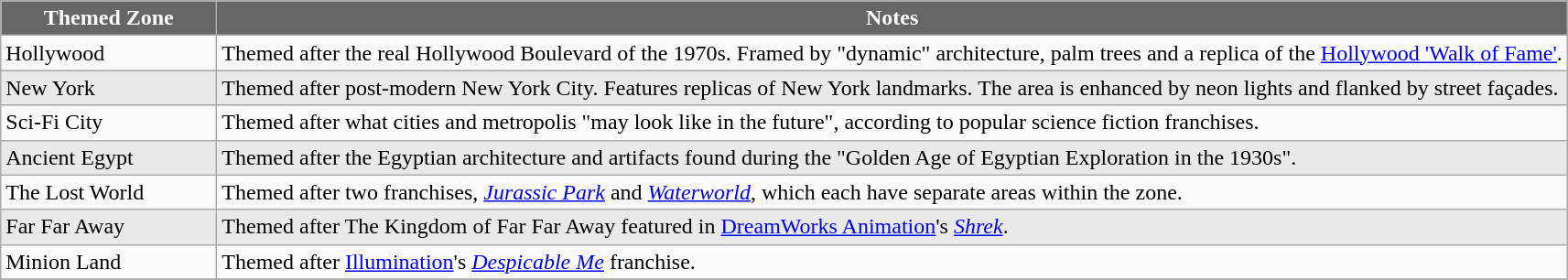<table class=wikitable>
<tr>
<th scope="col" style="background:#666; color:#fff; width:150px;">Themed Zone</th>
<th scope="col" style="background:#666; color:#fff;">Notes</th>
</tr>
<tr>
<td>Hollywood</td>
<td>Themed after the real Hollywood Boulevard of the 1970s. Framed by "dynamic" architecture, palm trees and a replica of the <a href='#'>Hollywood 'Walk of Fame'</a>.</td>
</tr>
<tr style="background:#e9e9e9;">
<td>New York</td>
<td>Themed after post-modern New York City. Features replicas of New York landmarks. The area is enhanced by neon lights and flanked by street façades.</td>
</tr>
<tr>
<td>Sci-Fi City</td>
<td>Themed after what cities and metropolis "may look like in the future", according to popular science fiction franchises.</td>
</tr>
<tr style="background:#e9e9e9;">
<td>Ancient Egypt</td>
<td>Themed after the Egyptian architecture and artifacts found during the "Golden Age of Egyptian Exploration in the 1930s".</td>
</tr>
<tr>
<td>The Lost World</td>
<td>Themed after two franchises, <em><a href='#'>Jurassic Park</a></em> and <em><a href='#'>Waterworld</a></em>, which each have separate areas within the zone.</td>
</tr>
<tr style="background:#e9e9e9;">
<td>Far Far Away</td>
<td>Themed after The Kingdom of Far Far Away featured in <a href='#'>DreamWorks Animation</a>'s <em><a href='#'>Shrek</a></em>.</td>
</tr>
<tr>
<td>Minion Land</td>
<td>Themed after <a href='#'>Illumination</a>'s <em><a href='#'>Despicable Me</a></em> franchise.</td>
</tr>
<tr style="background:#e9e9e9;">
</tr>
</table>
